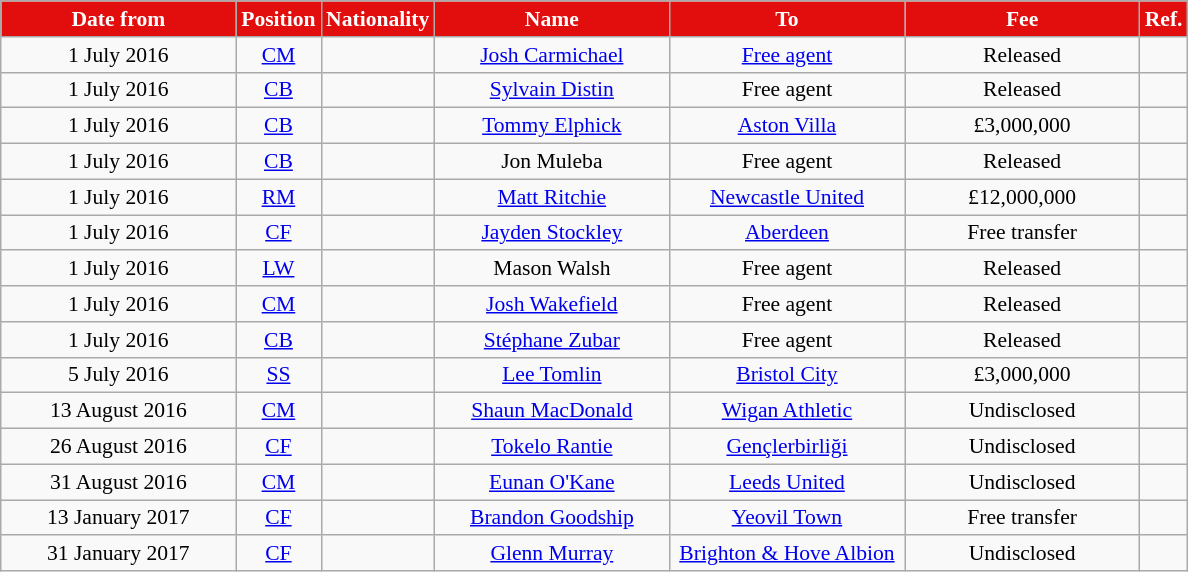<table class="wikitable"  style="text-align:center; font-size:90%; ">
<tr>
<th style="background:#E20E0E; color:white; width:150px;">Date from</th>
<th style="background:#E20E0E; color:white; width:50px;">Position</th>
<th style="background:#E20E0E; color:white; width:50px;">Nationality</th>
<th style="background:#E20E0E; color:white; width:150px;">Name</th>
<th style="background:#E20E0E; color:white; width:150px;">To</th>
<th style="background:#E20E0E; color:white; width:150px;">Fee</th>
<th style="background:#E20E0E; color:white; width:25px;">Ref.</th>
</tr>
<tr>
<td>1 July 2016</td>
<td><a href='#'>CM</a></td>
<td></td>
<td><a href='#'>Josh Carmichael</a></td>
<td><a href='#'>Free agent</a></td>
<td>Released</td>
<td></td>
</tr>
<tr>
<td>1 July 2016</td>
<td><a href='#'>CB</a></td>
<td></td>
<td><a href='#'>Sylvain Distin</a></td>
<td>Free agent</td>
<td>Released</td>
<td></td>
</tr>
<tr>
<td>1 July 2016</td>
<td><a href='#'>CB</a></td>
<td></td>
<td><a href='#'>Tommy Elphick</a></td>
<td><a href='#'>Aston Villa</a></td>
<td>£3,000,000</td>
<td></td>
</tr>
<tr>
<td>1 July 2016</td>
<td><a href='#'>CB</a></td>
<td></td>
<td>Jon Muleba</td>
<td>Free agent</td>
<td>Released</td>
<td></td>
</tr>
<tr>
<td>1 July 2016</td>
<td><a href='#'>RM</a></td>
<td></td>
<td><a href='#'>Matt Ritchie</a></td>
<td><a href='#'>Newcastle United</a></td>
<td>£12,000,000</td>
<td></td>
</tr>
<tr>
<td>1 July 2016</td>
<td><a href='#'>CF</a></td>
<td></td>
<td><a href='#'>Jayden Stockley</a></td>
<td><a href='#'>Aberdeen</a></td>
<td>Free transfer</td>
<td></td>
</tr>
<tr>
<td>1 July 2016</td>
<td><a href='#'>LW</a></td>
<td></td>
<td>Mason Walsh</td>
<td>Free agent</td>
<td>Released</td>
<td></td>
</tr>
<tr>
<td>1 July 2016</td>
<td><a href='#'>CM</a></td>
<td></td>
<td><a href='#'>Josh Wakefield</a></td>
<td>Free agent</td>
<td>Released</td>
<td></td>
</tr>
<tr>
<td>1 July 2016</td>
<td><a href='#'>CB</a></td>
<td></td>
<td><a href='#'>Stéphane Zubar</a></td>
<td>Free agent</td>
<td>Released</td>
<td></td>
</tr>
<tr>
<td>5 July 2016</td>
<td><a href='#'>SS</a></td>
<td></td>
<td><a href='#'>Lee Tomlin</a></td>
<td><a href='#'>Bristol City</a></td>
<td>£3,000,000</td>
<td></td>
</tr>
<tr>
<td>13 August 2016</td>
<td><a href='#'>CM</a></td>
<td></td>
<td><a href='#'>Shaun MacDonald</a></td>
<td><a href='#'>Wigan Athletic</a></td>
<td>Undisclosed</td>
<td></td>
</tr>
<tr>
<td>26 August 2016</td>
<td><a href='#'>CF</a></td>
<td></td>
<td><a href='#'>Tokelo Rantie</a></td>
<td><a href='#'>Gençlerbirliği</a></td>
<td>Undisclosed</td>
<td></td>
</tr>
<tr>
<td>31 August 2016</td>
<td><a href='#'>CM</a></td>
<td></td>
<td><a href='#'>Eunan O'Kane</a></td>
<td><a href='#'>Leeds United</a></td>
<td>Undisclosed</td>
<td></td>
</tr>
<tr>
<td>13 January 2017</td>
<td><a href='#'>CF</a></td>
<td></td>
<td><a href='#'>Brandon Goodship</a></td>
<td><a href='#'>Yeovil Town</a></td>
<td>Free transfer</td>
<td></td>
</tr>
<tr>
<td>31 January 2017</td>
<td><a href='#'>CF</a></td>
<td></td>
<td><a href='#'>Glenn Murray</a></td>
<td><a href='#'>Brighton & Hove Albion</a></td>
<td>Undisclosed</td>
<td></td>
</tr>
</table>
